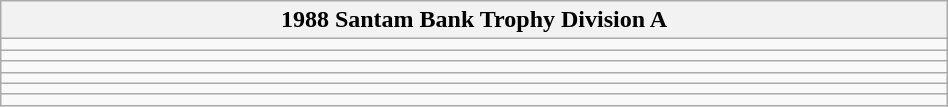<table class="wikitable" width=50%>
<tr>
<th>1988 Santam Bank Trophy Division A</th>
</tr>
<tr>
<td></td>
</tr>
<tr>
<td></td>
</tr>
<tr>
<td></td>
</tr>
<tr>
<td></td>
</tr>
<tr>
<td></td>
</tr>
<tr>
<td></td>
</tr>
</table>
